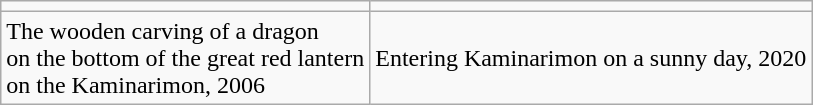<table class="wikitable floatright">
<tr>
<td></td>
<td></td>
</tr>
<tr>
<td>The wooden carving of a dragon <br>on the bottom of the great red lantern <br>on the Kaminarimon, 2006</td>
<td>Entering Kaminarimon on a sunny day, 2020</td>
</tr>
</table>
